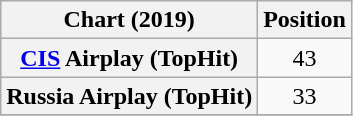<table class="wikitable sortable plainrowheaders" style="text-align:center">
<tr>
<th>Chart (2019)</th>
<th scope="col">Position</th>
</tr>
<tr>
<th scope="row"><a href='#'>CIS</a> Airplay (TopHit)</th>
<td>43</td>
</tr>
<tr>
<th scope="row">Russia Airplay (TopHit)</th>
<td>33</td>
</tr>
<tr>
</tr>
</table>
